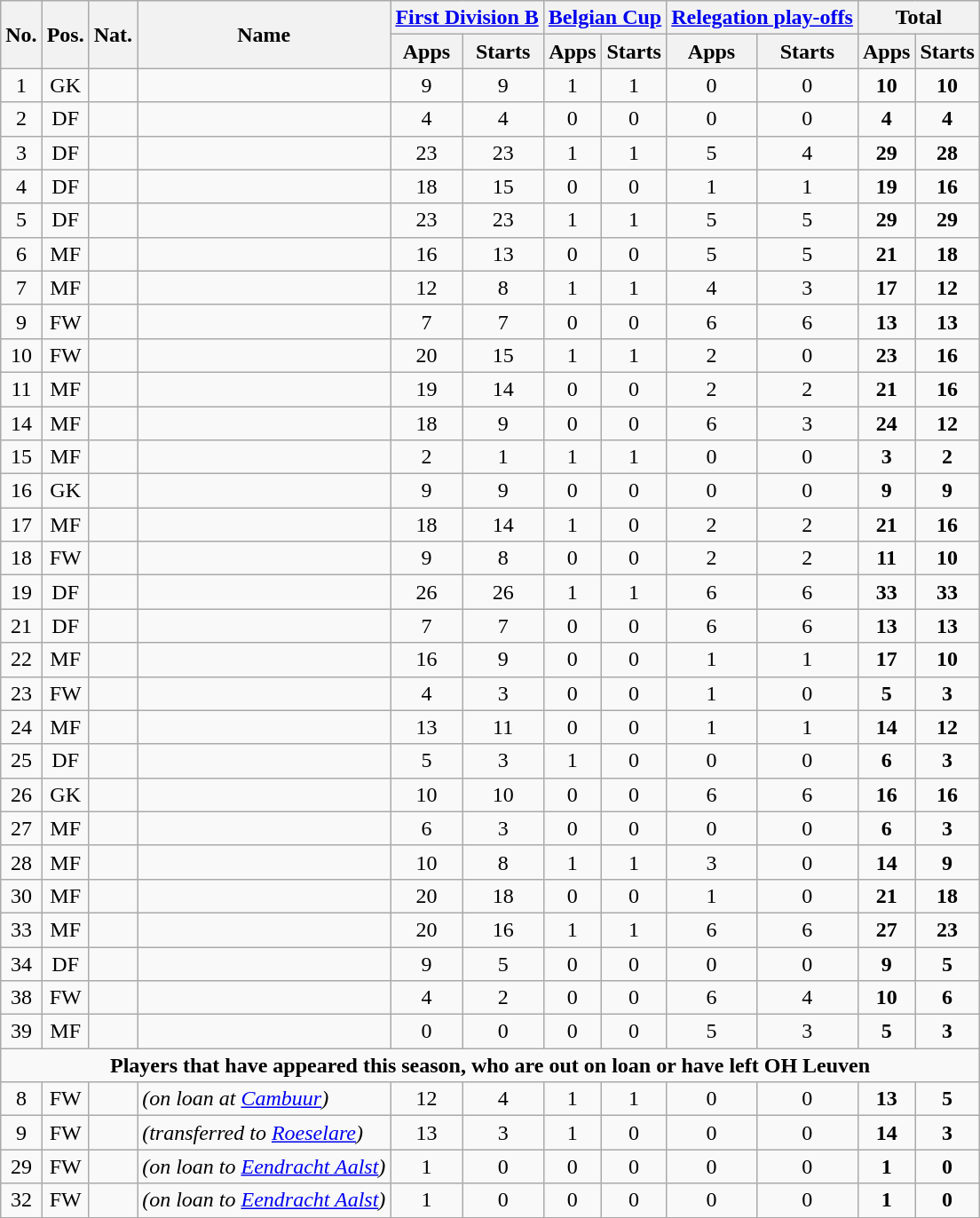<table class="wikitable sortable" style="text-align:center">
<tr>
<th rowspan="2">No.</th>
<th rowspan="2">Pos.</th>
<th rowspan="2">Nat.</th>
<th rowspan="2">Name</th>
<th colspan="2"><a href='#'>First Division B</a></th>
<th colspan="2"><a href='#'>Belgian Cup</a></th>
<th colspan="2"><a href='#'>Relegation play-offs</a></th>
<th colspan="2">Total</th>
</tr>
<tr>
<th>Apps</th>
<th>Starts</th>
<th>Apps</th>
<th>Starts</th>
<th>Apps</th>
<th>Starts</th>
<th>Apps</th>
<th>Starts</th>
</tr>
<tr>
<td>1</td>
<td>GK</td>
<td></td>
<td align=left></td>
<td>9</td>
<td>9</td>
<td>1</td>
<td>1</td>
<td>0</td>
<td>0</td>
<td><strong>10</strong></td>
<td><strong>10</strong></td>
</tr>
<tr>
<td>2</td>
<td>DF</td>
<td></td>
<td align=left></td>
<td>4</td>
<td>4</td>
<td>0</td>
<td>0</td>
<td>0</td>
<td>0</td>
<td><strong>4</strong></td>
<td><strong>4</strong></td>
</tr>
<tr>
<td>3</td>
<td>DF</td>
<td></td>
<td align=left></td>
<td>23</td>
<td>23</td>
<td>1</td>
<td>1</td>
<td>5</td>
<td>4</td>
<td><strong>29</strong></td>
<td><strong>28</strong></td>
</tr>
<tr>
<td>4</td>
<td>DF</td>
<td></td>
<td align=left></td>
<td>18</td>
<td>15</td>
<td>0</td>
<td>0</td>
<td>1</td>
<td>1</td>
<td><strong>19</strong></td>
<td><strong>16</strong></td>
</tr>
<tr>
<td>5</td>
<td>DF</td>
<td></td>
<td align=left></td>
<td>23</td>
<td>23</td>
<td>1</td>
<td>1</td>
<td>5</td>
<td>5</td>
<td><strong>29</strong></td>
<td><strong>29</strong></td>
</tr>
<tr>
<td>6</td>
<td>MF</td>
<td></td>
<td align=left></td>
<td>16</td>
<td>13</td>
<td>0</td>
<td>0</td>
<td>5</td>
<td>5</td>
<td><strong>21</strong></td>
<td><strong>18</strong></td>
</tr>
<tr>
<td>7</td>
<td>MF</td>
<td></td>
<td align=left></td>
<td>12</td>
<td>8</td>
<td>1</td>
<td>1</td>
<td>4</td>
<td>3</td>
<td><strong>17</strong></td>
<td><strong>12</strong></td>
</tr>
<tr>
<td>9</td>
<td>FW</td>
<td></td>
<td align=left></td>
<td>7</td>
<td>7</td>
<td>0</td>
<td>0</td>
<td>6</td>
<td>6</td>
<td><strong>13</strong></td>
<td><strong>13</strong></td>
</tr>
<tr>
<td>10</td>
<td>FW</td>
<td></td>
<td align=left></td>
<td>20</td>
<td>15</td>
<td>1</td>
<td>1</td>
<td>2</td>
<td>0</td>
<td><strong>23</strong></td>
<td><strong>16</strong></td>
</tr>
<tr>
<td>11</td>
<td>MF</td>
<td></td>
<td align=left></td>
<td>19</td>
<td>14</td>
<td>0</td>
<td>0</td>
<td>2</td>
<td>2</td>
<td><strong>21</strong></td>
<td><strong>16</strong></td>
</tr>
<tr>
<td>14</td>
<td>MF</td>
<td></td>
<td align=left></td>
<td>18</td>
<td>9</td>
<td>0</td>
<td>0</td>
<td>6</td>
<td>3</td>
<td><strong>24</strong></td>
<td><strong>12</strong></td>
</tr>
<tr>
<td>15</td>
<td>MF</td>
<td></td>
<td align=left></td>
<td>2</td>
<td>1</td>
<td>1</td>
<td>1</td>
<td>0</td>
<td>0</td>
<td><strong>3</strong></td>
<td><strong>2</strong></td>
</tr>
<tr>
<td>16</td>
<td>GK</td>
<td></td>
<td align=left></td>
<td>9</td>
<td>9</td>
<td>0</td>
<td>0</td>
<td>0</td>
<td>0</td>
<td><strong>9</strong></td>
<td><strong>9</strong></td>
</tr>
<tr>
<td>17</td>
<td>MF</td>
<td></td>
<td align=left></td>
<td>18</td>
<td>14</td>
<td>1</td>
<td>0</td>
<td>2</td>
<td>2</td>
<td><strong>21</strong></td>
<td><strong>16</strong></td>
</tr>
<tr>
<td>18</td>
<td>FW</td>
<td></td>
<td align=left></td>
<td>9</td>
<td>8</td>
<td>0</td>
<td>0</td>
<td>2</td>
<td>2</td>
<td><strong>11</strong></td>
<td><strong>10</strong></td>
</tr>
<tr>
<td>19</td>
<td>DF</td>
<td></td>
<td align=left></td>
<td>26</td>
<td>26</td>
<td>1</td>
<td>1</td>
<td>6</td>
<td>6</td>
<td><strong>33</strong></td>
<td><strong>33</strong></td>
</tr>
<tr>
<td>21</td>
<td>DF</td>
<td></td>
<td align=left></td>
<td>7</td>
<td>7</td>
<td>0</td>
<td>0</td>
<td>6</td>
<td>6</td>
<td><strong>13</strong></td>
<td><strong>13</strong></td>
</tr>
<tr>
<td>22</td>
<td>MF</td>
<td></td>
<td align=left></td>
<td>16</td>
<td>9</td>
<td>0</td>
<td>0</td>
<td>1</td>
<td>1</td>
<td><strong>17</strong></td>
<td><strong>10</strong></td>
</tr>
<tr>
<td>23</td>
<td>FW</td>
<td></td>
<td align=left></td>
<td>4</td>
<td>3</td>
<td>0</td>
<td>0</td>
<td>1</td>
<td>0</td>
<td><strong>5</strong></td>
<td><strong>3</strong></td>
</tr>
<tr>
<td>24</td>
<td>MF</td>
<td></td>
<td align=left></td>
<td>13</td>
<td>11</td>
<td>0</td>
<td>0</td>
<td>1</td>
<td>1</td>
<td><strong>14</strong></td>
<td><strong>12</strong></td>
</tr>
<tr>
<td>25</td>
<td>DF</td>
<td></td>
<td align=left></td>
<td>5</td>
<td>3</td>
<td>1</td>
<td>0</td>
<td>0</td>
<td>0</td>
<td><strong>6</strong></td>
<td><strong>3</strong></td>
</tr>
<tr>
<td>26</td>
<td>GK</td>
<td></td>
<td align=left></td>
<td>10</td>
<td>10</td>
<td>0</td>
<td>0</td>
<td>6</td>
<td>6</td>
<td><strong>16</strong></td>
<td><strong>16</strong></td>
</tr>
<tr>
<td>27</td>
<td>MF</td>
<td></td>
<td align=left></td>
<td>6</td>
<td>3</td>
<td>0</td>
<td>0</td>
<td>0</td>
<td>0</td>
<td><strong>6</strong></td>
<td><strong>3</strong></td>
</tr>
<tr>
<td>28</td>
<td>MF</td>
<td></td>
<td align=left></td>
<td>10</td>
<td>8</td>
<td>1</td>
<td>1</td>
<td>3</td>
<td>0</td>
<td><strong>14</strong></td>
<td><strong>9</strong></td>
</tr>
<tr>
<td>30</td>
<td>MF</td>
<td></td>
<td align=left></td>
<td>20</td>
<td>18</td>
<td>0</td>
<td>0</td>
<td>1</td>
<td>0</td>
<td><strong>21</strong></td>
<td><strong>18</strong></td>
</tr>
<tr>
<td>33</td>
<td>MF</td>
<td></td>
<td align=left></td>
<td>20</td>
<td>16</td>
<td>1</td>
<td>1</td>
<td>6</td>
<td>6</td>
<td><strong>27</strong></td>
<td><strong>23</strong></td>
</tr>
<tr>
<td>34</td>
<td>DF</td>
<td></td>
<td align=left></td>
<td>9</td>
<td>5</td>
<td>0</td>
<td>0</td>
<td>0</td>
<td>0</td>
<td><strong>9</strong></td>
<td><strong>5</strong></td>
</tr>
<tr>
<td>38</td>
<td>FW</td>
<td></td>
<td align=left></td>
<td>4</td>
<td>2</td>
<td>0</td>
<td>0</td>
<td>6</td>
<td>4</td>
<td><strong>10</strong></td>
<td><strong>6</strong></td>
</tr>
<tr>
<td>39</td>
<td>MF</td>
<td></td>
<td align=left></td>
<td>0</td>
<td>0</td>
<td>0</td>
<td>0</td>
<td>5</td>
<td>3</td>
<td><strong>5</strong></td>
<td><strong>3</strong></td>
</tr>
<tr>
<td colspan="14"><strong>Players that have appeared this season, who are out on loan or have left OH Leuven</strong></td>
</tr>
<tr>
<td>8</td>
<td>FW</td>
<td></td>
<td align=left> <em>(on loan at <a href='#'>Cambuur</a>)</em></td>
<td>12</td>
<td>4</td>
<td>1</td>
<td>1</td>
<td>0</td>
<td>0</td>
<td><strong>13</strong></td>
<td><strong>5</strong></td>
</tr>
<tr>
<td>9</td>
<td>FW</td>
<td></td>
<td align=left> <em>(transferred to <a href='#'>Roeselare</a>)</em></td>
<td>13</td>
<td>3</td>
<td>1</td>
<td>0</td>
<td>0</td>
<td>0</td>
<td><strong>14</strong></td>
<td><strong>3</strong></td>
</tr>
<tr>
<td>29</td>
<td>FW</td>
<td></td>
<td align=left> <em>(on loan to <a href='#'>Eendracht Aalst</a>)</em></td>
<td>1</td>
<td>0</td>
<td>0</td>
<td>0</td>
<td>0</td>
<td>0</td>
<td><strong>1</strong></td>
<td><strong>0</strong></td>
</tr>
<tr>
<td>32</td>
<td>FW</td>
<td></td>
<td align=left> <em>(on loan to <a href='#'>Eendracht Aalst</a>)</em></td>
<td>1</td>
<td>0</td>
<td>0</td>
<td>0</td>
<td>0</td>
<td>0</td>
<td><strong>1</strong></td>
<td><strong>0</strong></td>
</tr>
</table>
